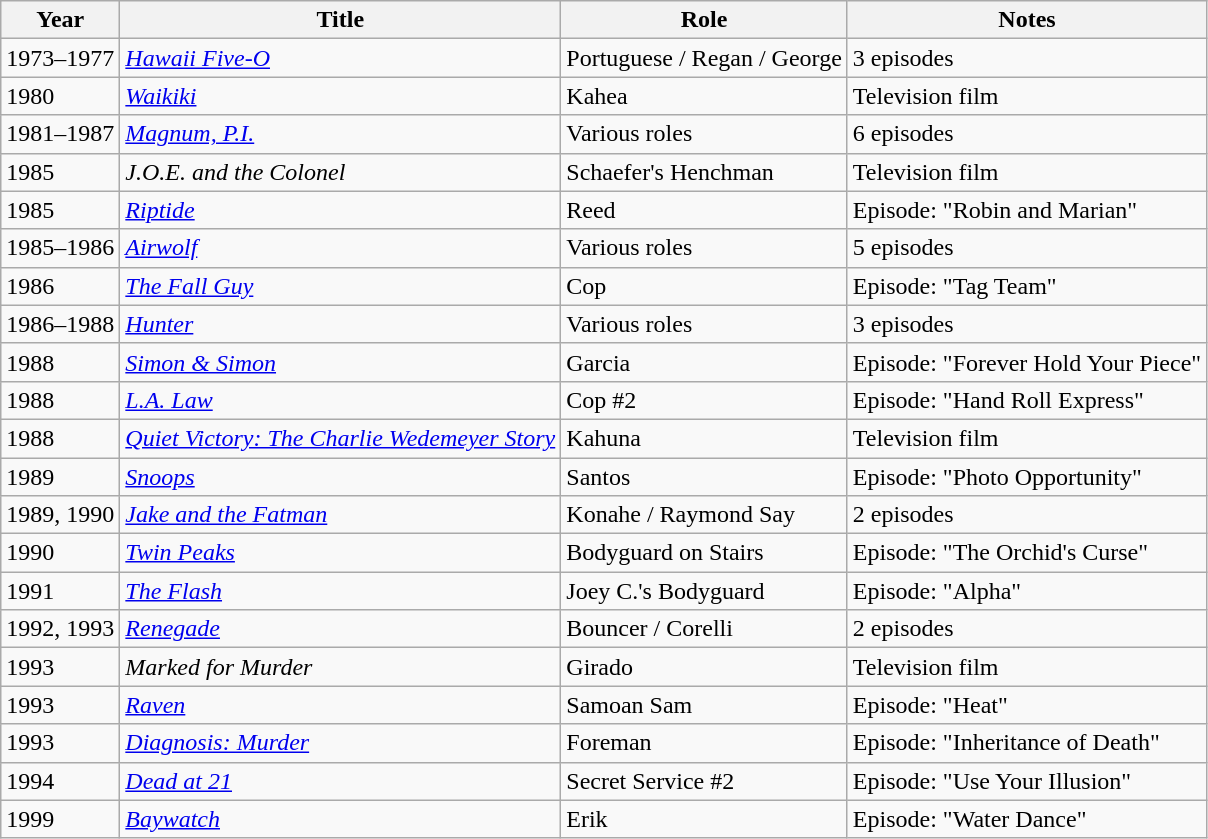<table class="wikitable sortable">
<tr>
<th>Year</th>
<th>Title</th>
<th>Role</th>
<th>Notes</th>
</tr>
<tr>
<td>1973–1977</td>
<td><a href='#'><em>Hawaii Five-O</em></a></td>
<td>Portuguese / Regan / George</td>
<td>3 episodes</td>
</tr>
<tr>
<td>1980</td>
<td><a href='#'><em>Waikiki</em></a></td>
<td>Kahea</td>
<td>Television film</td>
</tr>
<tr>
<td>1981–1987</td>
<td><em><a href='#'>Magnum, P.I.</a></em></td>
<td>Various roles</td>
<td>6 episodes</td>
</tr>
<tr>
<td>1985</td>
<td><em>J.O.E. and the Colonel</em></td>
<td>Schaefer's Henchman</td>
<td>Television film</td>
</tr>
<tr>
<td>1985</td>
<td><a href='#'><em>Riptide</em></a></td>
<td>Reed</td>
<td>Episode: "Robin and Marian"</td>
</tr>
<tr>
<td>1985–1986</td>
<td><em><a href='#'>Airwolf</a></em></td>
<td>Various roles</td>
<td>5 episodes</td>
</tr>
<tr>
<td>1986</td>
<td><em><a href='#'>The Fall Guy</a></em></td>
<td>Cop</td>
<td>Episode: "Tag Team"</td>
</tr>
<tr>
<td>1986–1988</td>
<td><a href='#'><em>Hunter</em></a></td>
<td>Various roles</td>
<td>3 episodes</td>
</tr>
<tr>
<td>1988</td>
<td><em><a href='#'>Simon & Simon</a></em></td>
<td>Garcia</td>
<td>Episode: "Forever Hold Your Piece"</td>
</tr>
<tr>
<td>1988</td>
<td><em><a href='#'>L.A. Law</a></em></td>
<td>Cop #2</td>
<td>Episode: "Hand Roll Express"</td>
</tr>
<tr>
<td>1988</td>
<td><em><a href='#'>Quiet Victory: The Charlie Wedemeyer Story</a></em></td>
<td>Kahuna</td>
<td>Television film</td>
</tr>
<tr>
<td>1989</td>
<td><a href='#'><em>Snoops</em></a></td>
<td>Santos</td>
<td>Episode: "Photo Opportunity"</td>
</tr>
<tr>
<td>1989, 1990</td>
<td><em><a href='#'>Jake and the Fatman</a></em></td>
<td>Konahe / Raymond Say</td>
<td>2 episodes</td>
</tr>
<tr>
<td>1990</td>
<td><em><a href='#'>Twin Peaks</a></em></td>
<td>Bodyguard on Stairs</td>
<td>Episode: "The Orchid's Curse"</td>
</tr>
<tr>
<td>1991</td>
<td><a href='#'><em>The Flash</em></a></td>
<td>Joey C.'s Bodyguard</td>
<td>Episode: "Alpha"</td>
</tr>
<tr>
<td>1992, 1993</td>
<td><a href='#'><em>Renegade</em></a></td>
<td>Bouncer / Corelli</td>
<td>2 episodes</td>
</tr>
<tr>
<td>1993</td>
<td><em>Marked for Murder</em></td>
<td>Girado</td>
<td>Television film</td>
</tr>
<tr>
<td>1993</td>
<td><a href='#'><em>Raven</em></a></td>
<td>Samoan Sam</td>
<td>Episode: "Heat"</td>
</tr>
<tr>
<td>1993</td>
<td><em><a href='#'>Diagnosis: Murder</a></em></td>
<td>Foreman</td>
<td>Episode: "Inheritance of Death"</td>
</tr>
<tr>
<td>1994</td>
<td><em><a href='#'>Dead at 21</a></em></td>
<td>Secret Service #2</td>
<td>Episode: "Use Your Illusion"</td>
</tr>
<tr>
<td>1999</td>
<td><em><a href='#'>Baywatch</a></em></td>
<td>Erik</td>
<td>Episode: "Water Dance"</td>
</tr>
</table>
